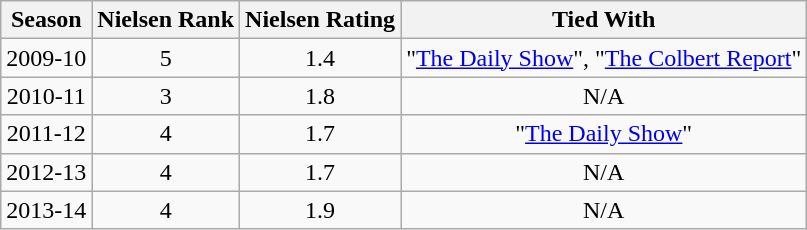<table class="wikitable" style="text-align: center">
<tr>
<th>Season</th>
<th>Nielsen Rank</th>
<th>Nielsen Rating</th>
<th>Tied With</th>
</tr>
<tr>
<td style="text-align:center">2009-10</td>
<td style="text-align:cente">5</td>
<td style="text-align:center">1.4</td>
<td style="text-align:center">"<a href='#'>The Daily Show</a>", "<a href='#'>The Colbert Report</a>"</td>
</tr>
<tr>
<td style="text-align:center">2010-11</td>
<td style="text-align:cente">3</td>
<td style="text-align:center">1.8</td>
<td style="text-align:center">N/A</td>
</tr>
<tr>
<td style="text-align:center">2011-12</td>
<td style="text-align:cente">4</td>
<td style="text-align:center">1.7</td>
<td style="text-align:center">"<a href='#'>The Daily Show</a>"</td>
</tr>
<tr>
<td style="text-align:center">2012-13</td>
<td style="text-align:cente">4</td>
<td style="text-align:center">1.7</td>
<td style="text-align:center">N/A</td>
</tr>
<tr>
<td style="text-align:center">2013-14</td>
<td style="text-align:cente">4</td>
<td style="text-align:center">1.9</td>
<td style="text-align:center">N/A</td>
</tr>
</table>
